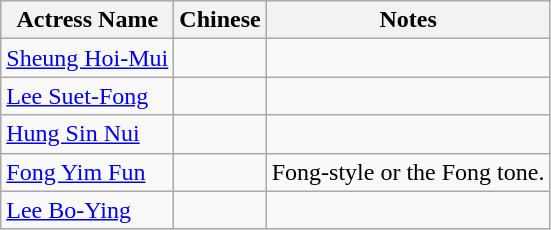<table class="wikitable">
<tr>
<th>Actress Name</th>
<th>Chinese</th>
<th>Notes</th>
</tr>
<tr>
<td><a href='#'>Sheung Hoi-Mui</a></td>
<td></td>
<td></td>
</tr>
<tr>
<td><a href='#'>Lee Suet-Fong</a></td>
<td></td>
<td> </td>
</tr>
<tr>
<td><a href='#'>Hung Sin Nui</a></td>
<td></td>
<td></td>
</tr>
<tr>
<td><a href='#'>Fong Yim Fun</a></td>
<td></td>
<td>Fong-style or the Fong tone. </td>
</tr>
<tr>
<td><a href='#'>Lee Bo-Ying</a></td>
<td></td>
<td></td>
</tr>
</table>
